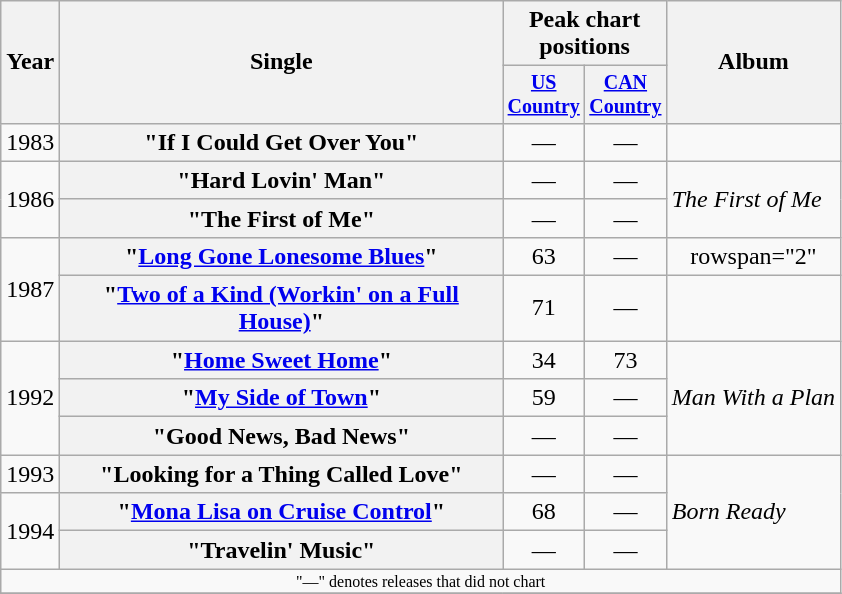<table class="wikitable plainrowheaders" style="text-align:center;">
<tr>
<th rowspan="2">Year</th>
<th rowspan="2" style="width:18em;">Single</th>
<th colspan="2">Peak chart<br>positions</th>
<th rowspan="2">Album</th>
</tr>
<tr style="font-size:smaller;">
<th width="45"><a href='#'>US Country</a></th>
<th width="45"><a href='#'>CAN Country</a></th>
</tr>
<tr>
<td>1983</td>
<th scope="row">"If I Could Get Over You"</th>
<td>—</td>
<td>—</td>
<td></td>
</tr>
<tr>
<td rowspan="2">1986</td>
<th scope="row">"Hard Lovin' Man"</th>
<td>—</td>
<td>—</td>
<td align="left" rowspan="2"><em>The First of Me</em></td>
</tr>
<tr>
<th scope="row">"The First of Me"</th>
<td>—</td>
<td>—</td>
</tr>
<tr>
<td rowspan="2">1987</td>
<th scope="row">"<a href='#'>Long Gone Lonesome Blues</a>"</th>
<td>63</td>
<td>—</td>
<td>rowspan="2" </td>
</tr>
<tr>
<th scope="row">"<a href='#'>Two of a Kind (Workin' on a Full House)</a>"</th>
<td>71</td>
<td>—</td>
</tr>
<tr>
<td rowspan="3">1992</td>
<th scope="row">"<a href='#'>Home Sweet Home</a>"</th>
<td>34</td>
<td>73</td>
<td align="left" rowspan="3"><em>Man With a Plan</em></td>
</tr>
<tr>
<th scope="row">"<a href='#'>My Side of Town</a>"</th>
<td>59</td>
<td>—</td>
</tr>
<tr>
<th scope="row">"Good News, Bad News"</th>
<td>—</td>
<td>—</td>
</tr>
<tr>
<td>1993</td>
<th scope="row">"Looking for a Thing Called Love"</th>
<td>—</td>
<td>—</td>
<td align="left" rowspan="3"><em>Born Ready</em></td>
</tr>
<tr>
<td rowspan="2">1994</td>
<th scope="row">"<a href='#'>Mona Lisa on Cruise Control</a>"</th>
<td>68</td>
<td>—</td>
</tr>
<tr>
<th scope="row">"Travelin' Music"</th>
<td>—</td>
<td>—</td>
</tr>
<tr>
<td colspan="5" style="font-size:8pt">"—" denotes releases that did not chart</td>
</tr>
<tr>
</tr>
</table>
